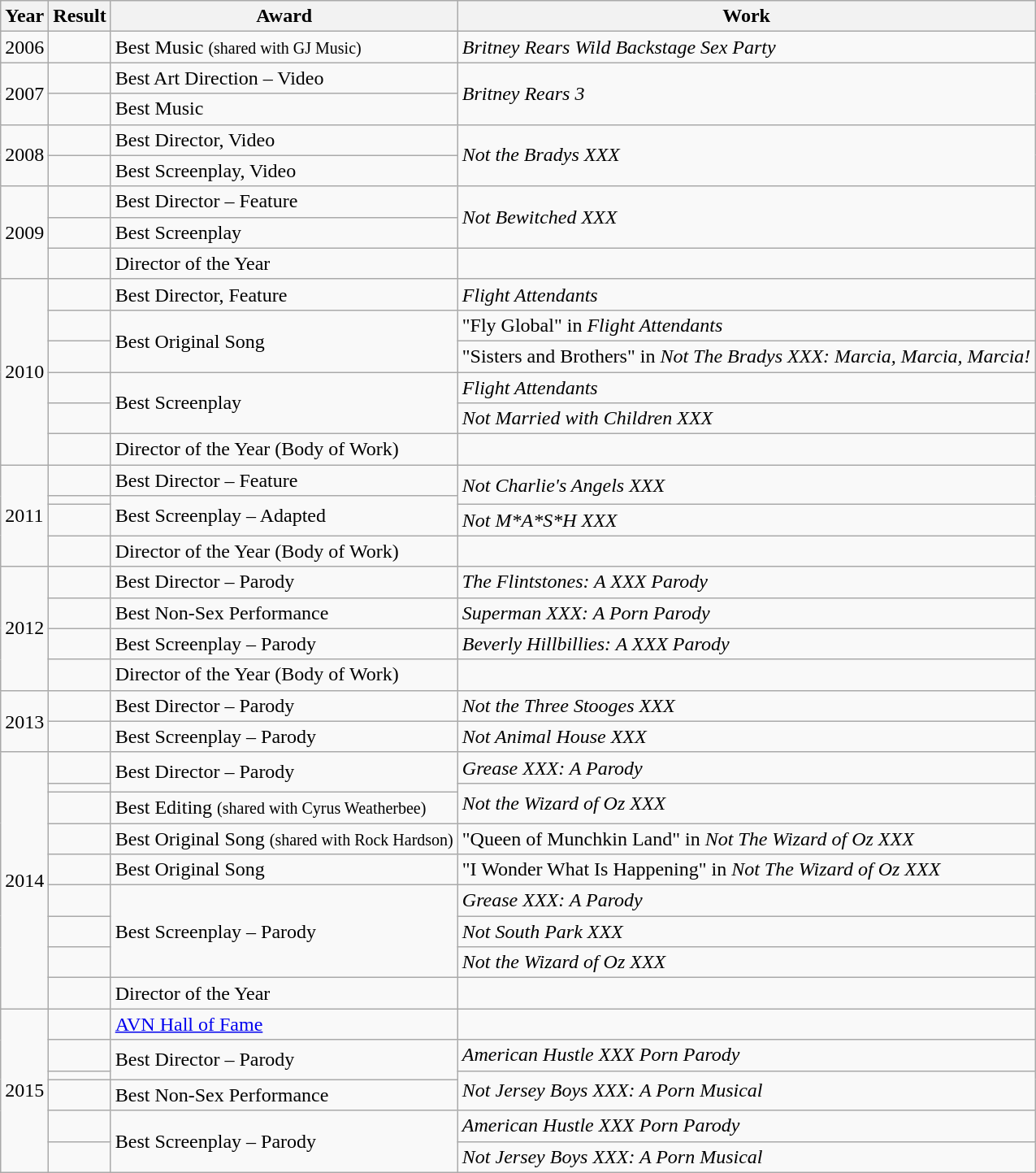<table class="wikitable">
<tr>
<th>Year</th>
<th>Result</th>
<th>Award</th>
<th>Work</th>
</tr>
<tr>
<td>2006</td>
<td></td>
<td>Best Music <small>(shared with GJ Music)</small></td>
<td><em>Britney Rears Wild Backstage Sex Party</em></td>
</tr>
<tr>
<td rowspan="2">2007</td>
<td></td>
<td>Best Art Direction – Video</td>
<td rowspan="2"><em>Britney Rears 3</em></td>
</tr>
<tr>
<td></td>
<td>Best Music</td>
</tr>
<tr>
<td rowspan="2">2008</td>
<td></td>
<td>Best Director, Video</td>
<td rowspan="2"><em>Not the Bradys XXX</em></td>
</tr>
<tr>
<td></td>
<td>Best Screenplay, Video</td>
</tr>
<tr>
<td rowspan="3">2009</td>
<td></td>
<td>Best Director – Feature</td>
<td rowspan="2"><em>Not Bewitched XXX</em></td>
</tr>
<tr>
<td></td>
<td>Best Screenplay</td>
</tr>
<tr>
<td></td>
<td>Director of the Year</td>
<td></td>
</tr>
<tr>
<td rowspan="6">2010</td>
<td></td>
<td>Best Director, Feature</td>
<td><em>Flight Attendants</em></td>
</tr>
<tr>
<td></td>
<td rowspan="2">Best Original Song</td>
<td>"Fly Global" in <em>Flight Attendants</em></td>
</tr>
<tr>
<td></td>
<td>"Sisters and Brothers" in <em>Not The Bradys XXX: Marcia, Marcia, Marcia!</em></td>
</tr>
<tr>
<td></td>
<td rowspan="2">Best Screenplay</td>
<td><em>Flight Attendants</em></td>
</tr>
<tr>
<td></td>
<td><em>Not Married with Children XXX</em></td>
</tr>
<tr>
<td></td>
<td>Director of the Year (Body of Work)</td>
<td></td>
</tr>
<tr>
<td rowspan="4">2011</td>
<td></td>
<td>Best Director – Feature</td>
<td rowspan="2"><em>Not Charlie's Angels XXX</em></td>
</tr>
<tr>
<td></td>
<td rowspan="2">Best Screenplay – Adapted</td>
</tr>
<tr>
<td></td>
<td><em>Not M*A*S*H XXX</em></td>
</tr>
<tr>
<td></td>
<td>Director of the Year (Body of Work)</td>
<td></td>
</tr>
<tr>
<td rowspan="4">2012</td>
<td></td>
<td>Best Director – Parody</td>
<td><em>The Flintstones: A XXX Parody</em></td>
</tr>
<tr>
<td></td>
<td>Best Non-Sex Performance</td>
<td><em>Superman XXX: A Porn Parody</em></td>
</tr>
<tr>
<td></td>
<td>Best Screenplay – Parody</td>
<td><em>Beverly Hillbillies: A XXX Parody</em></td>
</tr>
<tr>
<td></td>
<td>Director of the Year (Body of Work)</td>
<td></td>
</tr>
<tr>
<td rowspan="2">2013</td>
<td></td>
<td>Best Director – Parody</td>
<td><em>Not the Three Stooges XXX</em></td>
</tr>
<tr>
<td></td>
<td>Best Screenplay – Parody</td>
<td><em>Not Animal House XXX</em></td>
</tr>
<tr>
<td rowspan="9">2014</td>
<td></td>
<td rowspan="2">Best Director – Parody</td>
<td><em>Grease XXX: A Parody</em></td>
</tr>
<tr>
<td></td>
<td rowspan="2"><em>Not the Wizard of Oz XXX</em></td>
</tr>
<tr>
<td></td>
<td>Best Editing <small>(shared with Cyrus Weatherbee)</small></td>
</tr>
<tr>
<td></td>
<td>Best Original Song <small>(shared with Rock Hardson)</small></td>
<td>"Queen of Munchkin Land" in <em>Not The Wizard of Oz XXX</em></td>
</tr>
<tr>
<td></td>
<td>Best Original Song</td>
<td>"I Wonder What Is Happening" in <em>Not The Wizard of Oz XXX</em></td>
</tr>
<tr>
<td></td>
<td rowspan="3">Best Screenplay – Parody</td>
<td><em>Grease XXX: A Parody</em></td>
</tr>
<tr>
<td></td>
<td><em>Not South Park XXX</em></td>
</tr>
<tr>
<td></td>
<td><em>Not the Wizard of Oz XXX</em></td>
</tr>
<tr>
<td></td>
<td>Director of the Year</td>
<td></td>
</tr>
<tr>
<td rowspan="6">2015</td>
<td></td>
<td><a href='#'>AVN Hall of Fame</a></td>
<td></td>
</tr>
<tr>
<td></td>
<td rowspan="2">Best Director – Parody</td>
<td><em>American Hustle XXX Porn Parody</em></td>
</tr>
<tr>
<td></td>
<td rowspan="2"><em>Not Jersey Boys XXX: A Porn Musical</em></td>
</tr>
<tr>
<td></td>
<td>Best Non-Sex Performance</td>
</tr>
<tr>
<td></td>
<td rowspan="2">Best Screenplay – Parody</td>
<td><em>American Hustle XXX Porn Parody</em></td>
</tr>
<tr>
<td></td>
<td><em>Not Jersey Boys XXX: A Porn Musical</em></td>
</tr>
</table>
